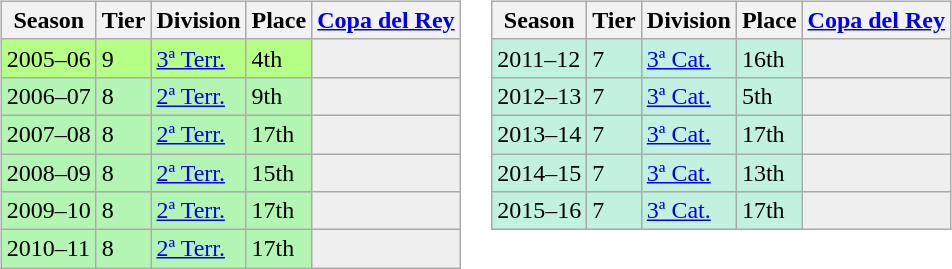<table>
<tr>
<td valign="top" width=0%><br><table class="wikitable">
<tr style="background:#f0f6fa;">
<th>Season</th>
<th>Tier</th>
<th>Division</th>
<th>Place</th>
<th><a href='#'>Copa del Rey</a></th>
</tr>
<tr>
<td style="background:#B6FF86;">2005–06</td>
<td style="background:#B6FF86;">9</td>
<td style="background:#B6FF86;"><a href='#'>3ª Terr.</a></td>
<td style="background:#B6FF86;">4th</td>
<th style="background:#efefef;"></th>
</tr>
<tr>
<td style="background:#B3F5B3;">2006–07</td>
<td style="background:#B3F5B3;">8</td>
<td style="background:#B3F5B3;"><a href='#'>2ª Terr.</a></td>
<td style="background:#B3F5B3;">9th</td>
<th style="background:#efefef;"></th>
</tr>
<tr>
<td style="background:#B3F5B3;">2007–08</td>
<td style="background:#B3F5B3;">8</td>
<td style="background:#B3F5B3;"><a href='#'>2ª Terr.</a></td>
<td style="background:#B3F5B3;">17th</td>
<th style="background:#efefef;"></th>
</tr>
<tr>
<td style="background:#B3F5B3;">2008–09</td>
<td style="background:#B3F5B3;">8</td>
<td style="background:#B3F5B3;"><a href='#'>2ª Terr.</a></td>
<td style="background:#B3F5B3;">15th</td>
<th style="background:#efefef;"></th>
</tr>
<tr>
<td style="background:#B3F5B3;">2009–10</td>
<td style="background:#B3F5B3;">8</td>
<td style="background:#B3F5B3;"><a href='#'>2ª Terr.</a></td>
<td style="background:#B3F5B3;">17th</td>
<th style="background:#efefef;"></th>
</tr>
<tr>
<td style="background:#B3F5B3;">2010–11</td>
<td style="background:#B3F5B3;">8</td>
<td style="background:#B3F5B3;"><a href='#'>2ª Terr.</a></td>
<td style="background:#B3F5B3;">17th</td>
<th style="background:#efefef;"></th>
</tr>
</table>
</td>
<td valign="top" width=0%><br><table class="wikitable">
<tr style="background:#f0f6fa;">
<th>Season</th>
<th>Tier</th>
<th>Division</th>
<th>Place</th>
<th><a href='#'>Copa del Rey</a></th>
</tr>
<tr>
<td style="background:#C0F2DF;">2011–12</td>
<td style="background:#C0F2DF;">7</td>
<td style="background:#C0F2DF;"><a href='#'>3ª Cat.</a></td>
<td style="background:#C0F2DF;">16th</td>
<th style="background:#efefef;"></th>
</tr>
<tr>
<td style="background:#C0F2DF;">2012–13</td>
<td style="background:#C0F2DF;">7</td>
<td style="background:#C0F2DF;"><a href='#'>3ª Cat.</a></td>
<td style="background:#C0F2DF;">5th</td>
<th style="background:#efefef;"></th>
</tr>
<tr>
<td style="background:#C0F2DF;">2013–14</td>
<td style="background:#C0F2DF;">7</td>
<td style="background:#C0F2DF;"><a href='#'>3ª Cat.</a></td>
<td style="background:#C0F2DF;">17th</td>
<th style="background:#efefef;"></th>
</tr>
<tr>
<td style="background:#C0F2DF;">2014–15</td>
<td style="background:#C0F2DF;">7</td>
<td style="background:#C0F2DF;"><a href='#'>3ª Cat.</a></td>
<td style="background:#C0F2DF;">13th</td>
<th style="background:#efefef;"></th>
</tr>
<tr>
<td style="background:#C0F2DF;">2015–16</td>
<td style="background:#C0F2DF;">7</td>
<td style="background:#C0F2DF;"><a href='#'>3ª Cat.</a></td>
<td style="background:#C0F2DF;">17th</td>
<th style="background:#efefef;"></th>
</tr>
</table>
</td>
</tr>
</table>
